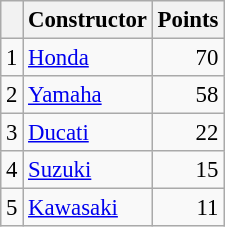<table class="wikitable" style="font-size: 95%;">
<tr>
<th></th>
<th>Constructor</th>
<th>Points</th>
</tr>
<tr>
<td align=center>1</td>
<td> <a href='#'>Honda</a></td>
<td align=right>70</td>
</tr>
<tr>
<td align=center>2</td>
<td> <a href='#'>Yamaha</a></td>
<td align=right>58</td>
</tr>
<tr>
<td align=center>3</td>
<td> <a href='#'>Ducati</a></td>
<td align=right>22</td>
</tr>
<tr>
<td align=center>4</td>
<td> <a href='#'>Suzuki</a></td>
<td align=right>15</td>
</tr>
<tr>
<td align=center>5</td>
<td> <a href='#'>Kawasaki</a></td>
<td align=right>11</td>
</tr>
</table>
